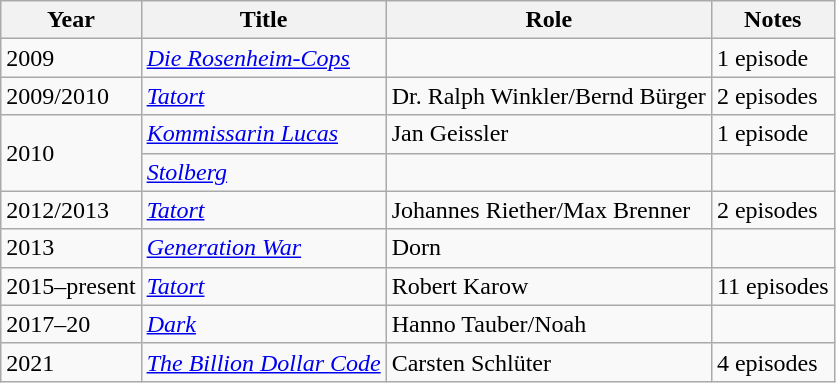<table class="wikitable sortable">
<tr>
<th>Year</th>
<th>Title</th>
<th>Role</th>
<th class="unsortable">Notes</th>
</tr>
<tr>
<td>2009</td>
<td><em><a href='#'>Die Rosenheim-Cops</a></em></td>
<td></td>
<td>1 episode</td>
</tr>
<tr>
<td>2009/2010</td>
<td><em><a href='#'>Tatort</a></em></td>
<td>Dr. Ralph Winkler/Bernd Bürger</td>
<td>2 episodes</td>
</tr>
<tr>
<td rowspan=2>2010</td>
<td><em><a href='#'>Kommissarin Lucas</a></em></td>
<td>Jan Geissler</td>
<td>1 episode</td>
</tr>
<tr>
<td><em><a href='#'>Stolberg</a></em></td>
<td></td>
<td></td>
</tr>
<tr>
<td>2012/2013</td>
<td><em><a href='#'>Tatort</a></em></td>
<td>Johannes Riether/Max Brenner</td>
<td>2 episodes</td>
</tr>
<tr>
<td>2013</td>
<td><em><a href='#'>Generation War</a></em></td>
<td>Dorn</td>
<td></td>
</tr>
<tr>
<td>2015–present</td>
<td><em><a href='#'>Tatort</a></em></td>
<td>Robert Karow</td>
<td>11 episodes</td>
</tr>
<tr>
<td>2017–20</td>
<td><em><a href='#'>Dark</a></em></td>
<td>Hanno Tauber/Noah</td>
<td></td>
</tr>
<tr>
<td>2021</td>
<td><em><a href='#'>The Billion Dollar Code</a></em></td>
<td>Carsten Schlüter</td>
<td>4 episodes</td>
</tr>
</table>
